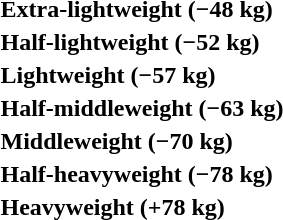<table>
<tr>
<th rowspan=2 style="text-align:left;">Extra-lightweight (−48 kg)</th>
<td rowspan=2></td>
<td rowspan=2></td>
<td></td>
</tr>
<tr>
<td></td>
</tr>
<tr>
<th rowspan=2 style="text-align:left;">Half-lightweight (−52 kg)</th>
<td rowspan=2></td>
<td rowspan=2></td>
<td></td>
</tr>
<tr>
<td></td>
</tr>
<tr>
<th rowspan=2 style="text-align:left;">Lightweight (−57 kg)</th>
<td rowspan=2></td>
<td rowspan=2></td>
<td></td>
</tr>
<tr>
<td></td>
</tr>
<tr>
<th rowspan=2 style="text-align:left;">Half-middleweight (−63 kg)</th>
<td rowspan=2></td>
<td rowspan=2></td>
<td></td>
</tr>
<tr>
<td></td>
</tr>
<tr>
<th rowspan=2 style="text-align:left;">Middleweight (−70 kg)</th>
<td rowspan=2></td>
<td rowspan=2></td>
<td></td>
</tr>
<tr>
<td></td>
</tr>
<tr>
<th rowspan=2 style="text-align:left;">Half-heavyweight (−78 kg)</th>
<td rowspan=2></td>
<td rowspan=2></td>
<td></td>
</tr>
<tr>
<td></td>
</tr>
<tr>
<th rowspan=2 style="text-align:left;">Heavyweight (+78 kg)</th>
<td rowspan=2></td>
<td rowspan=2></td>
<td></td>
</tr>
<tr>
<td></td>
</tr>
</table>
